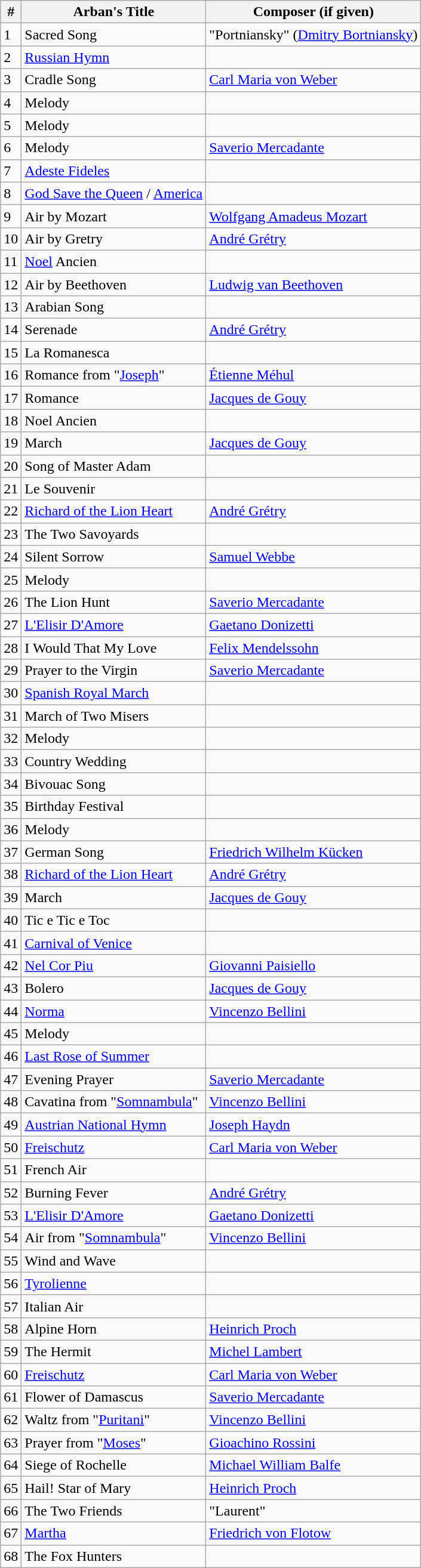<table class="wikitable sortable mw-collapsible mw-collapsed">
<tr>
<th>#</th>
<th>Arban's Title</th>
<th>Composer (if given)</th>
</tr>
<tr>
<td>1</td>
<td>Sacred Song</td>
<td>"Portniansky" (<a href='#'>Dmitry Bortniansky</a>)</td>
</tr>
<tr>
<td>2</td>
<td><a href='#'>Russian Hymn</a></td>
<td></td>
</tr>
<tr>
<td>3</td>
<td>Cradle Song</td>
<td><a href='#'>Carl Maria von Weber</a></td>
</tr>
<tr>
<td>4</td>
<td>Melody</td>
<td></td>
</tr>
<tr>
<td>5</td>
<td>Melody</td>
<td></td>
</tr>
<tr>
<td>6</td>
<td>Melody</td>
<td><a href='#'>Saverio Mercadante</a></td>
</tr>
<tr>
<td>7</td>
<td><a href='#'>Adeste Fideles</a></td>
<td></td>
</tr>
<tr>
<td>8</td>
<td><a href='#'>God Save the Queen</a> / <a href='#'>America</a></td>
<td></td>
</tr>
<tr>
<td>9</td>
<td>Air by Mozart</td>
<td><a href='#'>Wolfgang Amadeus Mozart</a></td>
</tr>
<tr>
<td>10</td>
<td>Air by Gretry</td>
<td><a href='#'>André Grétry</a></td>
</tr>
<tr>
<td>11</td>
<td><a href='#'>Noel</a> Ancien</td>
<td></td>
</tr>
<tr>
<td>12</td>
<td>Air by Beethoven</td>
<td><a href='#'>Ludwig van Beethoven</a></td>
</tr>
<tr>
<td>13</td>
<td>Arabian Song</td>
<td></td>
</tr>
<tr>
<td>14</td>
<td>Serenade</td>
<td><a href='#'>André Grétry</a></td>
</tr>
<tr>
<td>15</td>
<td>La Romanesca</td>
<td></td>
</tr>
<tr>
<td>16</td>
<td>Romance from "<a href='#'>Joseph</a>"</td>
<td><a href='#'>Étienne Méhul</a></td>
</tr>
<tr>
<td>17</td>
<td>Romance</td>
<td><a href='#'>Jacques de Gouy</a></td>
</tr>
<tr>
<td>18</td>
<td>Noel Ancien</td>
<td></td>
</tr>
<tr>
<td>19</td>
<td>March</td>
<td><a href='#'>Jacques de Gouy</a></td>
</tr>
<tr>
<td>20</td>
<td>Song of Master Adam</td>
<td></td>
</tr>
<tr>
<td>21</td>
<td>Le Souvenir</td>
<td></td>
</tr>
<tr>
<td>22</td>
<td><a href='#'>Richard of the Lion Heart</a></td>
<td><a href='#'>André Grétry</a></td>
</tr>
<tr>
<td>23</td>
<td>The Two Savoyards</td>
<td></td>
</tr>
<tr>
<td>24</td>
<td>Silent Sorrow</td>
<td><a href='#'>Samuel Webbe</a></td>
</tr>
<tr>
<td>25</td>
<td>Melody</td>
<td></td>
</tr>
<tr>
<td>26</td>
<td>The Lion Hunt</td>
<td><a href='#'>Saverio Mercadante</a></td>
</tr>
<tr>
<td>27</td>
<td><a href='#'>L'Elisir D'Amore</a></td>
<td><a href='#'>Gaetano Donizetti</a></td>
</tr>
<tr>
<td>28</td>
<td>I Would That My Love</td>
<td><a href='#'>Felix Mendelssohn</a></td>
</tr>
<tr>
<td>29</td>
<td>Prayer to the Virgin</td>
<td><a href='#'>Saverio Mercadante</a></td>
</tr>
<tr>
<td>30</td>
<td><a href='#'>Spanish Royal March</a></td>
<td></td>
</tr>
<tr>
<td>31</td>
<td>March of Two Misers</td>
<td></td>
</tr>
<tr>
<td>32</td>
<td>Melody</td>
<td></td>
</tr>
<tr>
<td>33</td>
<td>Country Wedding</td>
<td></td>
</tr>
<tr>
<td>34</td>
<td>Bivouac Song</td>
<td></td>
</tr>
<tr>
<td>35</td>
<td>Birthday Festival</td>
<td></td>
</tr>
<tr>
<td>36</td>
<td>Melody</td>
<td></td>
</tr>
<tr>
<td>37</td>
<td>German Song</td>
<td><a href='#'>Friedrich Wilhelm Kücken</a></td>
</tr>
<tr>
<td>38</td>
<td><a href='#'>Richard of the Lion Heart</a></td>
<td><a href='#'>André Grétry</a></td>
</tr>
<tr>
<td>39</td>
<td>March</td>
<td><a href='#'>Jacques de Gouy</a></td>
</tr>
<tr>
<td>40</td>
<td>Tic e Tic e Toc</td>
<td></td>
</tr>
<tr>
<td>41</td>
<td><a href='#'>Carnival of Venice</a></td>
<td></td>
</tr>
<tr>
<td>42</td>
<td><a href='#'>Nel Cor Piu</a></td>
<td><a href='#'>Giovanni Paisiello</a></td>
</tr>
<tr>
<td>43</td>
<td>Bolero</td>
<td><a href='#'>Jacques de Gouy</a></td>
</tr>
<tr>
<td>44</td>
<td><a href='#'>Norma</a></td>
<td><a href='#'>Vincenzo Bellini</a></td>
</tr>
<tr>
<td>45</td>
<td>Melody</td>
<td></td>
</tr>
<tr>
<td>46</td>
<td><a href='#'>Last Rose of Summer</a></td>
<td></td>
</tr>
<tr>
<td>47</td>
<td>Evening Prayer</td>
<td><a href='#'>Saverio Mercadante</a></td>
</tr>
<tr>
<td>48</td>
<td>Cavatina from "<a href='#'>Somnambula</a>"</td>
<td><a href='#'>Vincenzo Bellini</a></td>
</tr>
<tr>
<td>49</td>
<td><a href='#'>Austrian National Hymn</a></td>
<td><a href='#'>Joseph Haydn</a></td>
</tr>
<tr>
<td>50</td>
<td><a href='#'>Freischutz</a></td>
<td><a href='#'>Carl Maria von Weber</a></td>
</tr>
<tr>
<td>51</td>
<td>French Air</td>
<td></td>
</tr>
<tr>
<td>52</td>
<td>Burning Fever</td>
<td><a href='#'>André Grétry</a></td>
</tr>
<tr>
<td>53</td>
<td><a href='#'>L'Elisir D'Amore</a></td>
<td><a href='#'>Gaetano Donizetti</a></td>
</tr>
<tr>
<td>54</td>
<td>Air from "<a href='#'>Somnambula</a>"</td>
<td><a href='#'>Vincenzo Bellini</a></td>
</tr>
<tr>
<td>55</td>
<td>Wind and Wave</td>
<td></td>
</tr>
<tr>
<td>56</td>
<td><a href='#'>Tyrolienne</a></td>
<td></td>
</tr>
<tr>
<td>57</td>
<td>Italian Air</td>
<td></td>
</tr>
<tr>
<td>58</td>
<td>Alpine Horn</td>
<td><a href='#'>Heinrich Proch</a></td>
</tr>
<tr>
<td>59</td>
<td>The Hermit</td>
<td><a href='#'>Michel Lambert</a></td>
</tr>
<tr>
<td>60</td>
<td><a href='#'>Freischutz</a></td>
<td><a href='#'>Carl Maria von Weber</a></td>
</tr>
<tr>
<td>61</td>
<td>Flower of Damascus</td>
<td><a href='#'>Saverio Mercadante</a></td>
</tr>
<tr>
<td>62</td>
<td>Waltz from "<a href='#'>Puritani</a>"</td>
<td><a href='#'>Vincenzo Bellini</a></td>
</tr>
<tr>
<td>63</td>
<td>Prayer from "<a href='#'>Moses</a>"</td>
<td><a href='#'>Gioachino Rossini</a></td>
</tr>
<tr>
<td>64</td>
<td>Siege of Rochelle</td>
<td><a href='#'>Michael William Balfe</a></td>
</tr>
<tr>
<td>65</td>
<td>Hail! Star of Mary</td>
<td><a href='#'>Heinrich Proch</a></td>
</tr>
<tr>
<td>66</td>
<td>The Two Friends</td>
<td>"Laurent"</td>
</tr>
<tr>
<td>67</td>
<td><a href='#'>Martha</a></td>
<td><a href='#'>Friedrich von Flotow</a></td>
</tr>
<tr>
<td>68</td>
<td>The Fox Hunters</td>
<td></td>
</tr>
</table>
